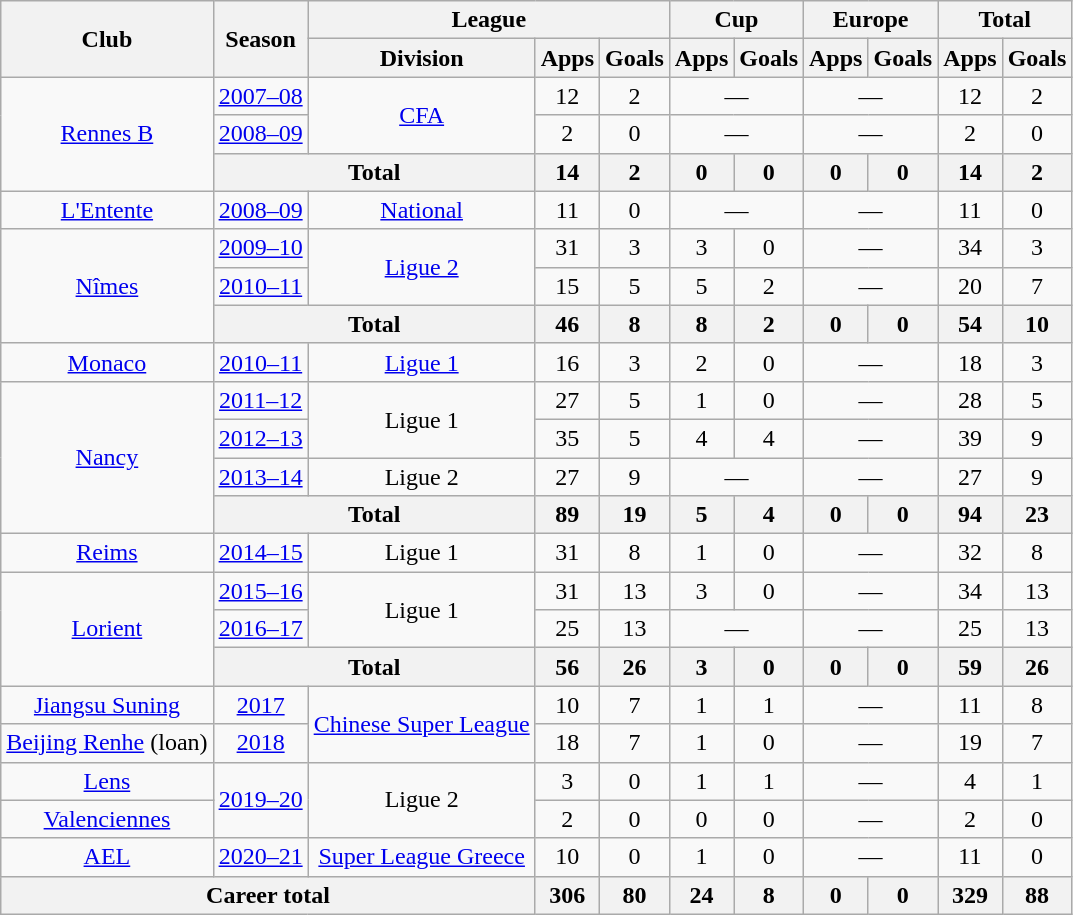<table class="wikitable" style="text-align:center">
<tr>
<th rowspan="2">Club</th>
<th rowspan="2">Season</th>
<th colspan="3">League</th>
<th colspan="2">Cup</th>
<th colspan="2">Europe</th>
<th colspan="2">Total</th>
</tr>
<tr>
<th>Division</th>
<th>Apps</th>
<th>Goals</th>
<th>Apps</th>
<th>Goals</th>
<th>Apps</th>
<th>Goals</th>
<th>Apps</th>
<th>Goals</th>
</tr>
<tr>
<td rowspan="3"><a href='#'>Rennes B</a></td>
<td><a href='#'>2007–08</a></td>
<td rowspan="2"><a href='#'>CFA</a></td>
<td>12</td>
<td>2</td>
<td colspan="2">—</td>
<td colspan="2">—</td>
<td>12</td>
<td>2</td>
</tr>
<tr>
<td><a href='#'>2008–09</a></td>
<td>2</td>
<td>0</td>
<td colspan="2">—</td>
<td colspan="2">—</td>
<td>2</td>
<td>0</td>
</tr>
<tr>
<th colspan="2">Total</th>
<th>14</th>
<th>2</th>
<th>0</th>
<th>0</th>
<th>0</th>
<th>0</th>
<th>14</th>
<th>2</th>
</tr>
<tr>
<td><a href='#'>L'Entente</a></td>
<td><a href='#'>2008–09</a></td>
<td><a href='#'>National</a></td>
<td>11</td>
<td>0</td>
<td colspan="2">—</td>
<td colspan="2">—</td>
<td>11</td>
<td>0</td>
</tr>
<tr>
<td rowspan="3"><a href='#'>Nîmes</a></td>
<td><a href='#'>2009–10</a></td>
<td rowspan="2"><a href='#'>Ligue 2</a></td>
<td>31</td>
<td>3</td>
<td>3</td>
<td>0</td>
<td colspan="2">—</td>
<td>34</td>
<td>3</td>
</tr>
<tr>
<td><a href='#'>2010–11</a></td>
<td>15</td>
<td>5</td>
<td>5</td>
<td>2</td>
<td colspan="2">—</td>
<td>20</td>
<td>7</td>
</tr>
<tr>
<th colspan="2">Total</th>
<th>46</th>
<th>8</th>
<th>8</th>
<th>2</th>
<th>0</th>
<th>0</th>
<th>54</th>
<th>10</th>
</tr>
<tr>
<td><a href='#'>Monaco</a></td>
<td><a href='#'>2010–11</a></td>
<td><a href='#'>Ligue 1</a></td>
<td>16</td>
<td>3</td>
<td>2</td>
<td>0</td>
<td colspan="2">—</td>
<td>18</td>
<td>3</td>
</tr>
<tr>
<td rowspan="4"><a href='#'>Nancy</a></td>
<td><a href='#'>2011–12</a></td>
<td rowspan="2">Ligue 1</td>
<td>27</td>
<td>5</td>
<td>1</td>
<td>0</td>
<td colspan="2">—</td>
<td>28</td>
<td>5</td>
</tr>
<tr>
<td><a href='#'>2012–13</a></td>
<td>35</td>
<td>5</td>
<td>4</td>
<td>4</td>
<td colspan="2">—</td>
<td>39</td>
<td>9</td>
</tr>
<tr>
<td><a href='#'>2013–14</a></td>
<td>Ligue 2</td>
<td>27</td>
<td>9</td>
<td colspan="2">—</td>
<td colspan="2">—</td>
<td>27</td>
<td>9</td>
</tr>
<tr>
<th colspan="2">Total</th>
<th>89</th>
<th>19</th>
<th>5</th>
<th>4</th>
<th>0</th>
<th>0</th>
<th>94</th>
<th>23</th>
</tr>
<tr>
<td><a href='#'>Reims</a></td>
<td><a href='#'>2014–15</a></td>
<td>Ligue 1</td>
<td>31</td>
<td>8</td>
<td>1</td>
<td>0</td>
<td colspan="2">—</td>
<td>32</td>
<td>8</td>
</tr>
<tr>
<td rowspan="3"><a href='#'>Lorient</a></td>
<td><a href='#'>2015–16</a></td>
<td rowspan="2">Ligue 1</td>
<td>31</td>
<td>13</td>
<td>3</td>
<td>0</td>
<td colspan="2">—</td>
<td>34</td>
<td>13</td>
</tr>
<tr>
<td><a href='#'>2016–17</a></td>
<td>25</td>
<td>13</td>
<td colspan="2">—</td>
<td colspan="2">—</td>
<td>25</td>
<td>13</td>
</tr>
<tr>
<th colspan="2">Total</th>
<th>56</th>
<th>26</th>
<th>3</th>
<th>0</th>
<th>0</th>
<th>0</th>
<th>59</th>
<th>26</th>
</tr>
<tr>
<td><a href='#'>Jiangsu Suning</a></td>
<td><a href='#'>2017</a></td>
<td rowspan="2"><a href='#'>Chinese Super League</a></td>
<td>10</td>
<td>7</td>
<td>1</td>
<td>1</td>
<td colspan="2">—</td>
<td>11</td>
<td>8</td>
</tr>
<tr>
<td><a href='#'>Beijing Renhe</a> (loan)</td>
<td><a href='#'>2018</a></td>
<td>18</td>
<td>7</td>
<td>1</td>
<td>0</td>
<td colspan="2">—</td>
<td>19</td>
<td>7</td>
</tr>
<tr>
<td><a href='#'>Lens</a></td>
<td rowspan="2"><a href='#'>2019–20</a></td>
<td rowspan="2">Ligue 2</td>
<td>3</td>
<td>0</td>
<td>1</td>
<td>1</td>
<td colspan="2">—</td>
<td>4</td>
<td>1</td>
</tr>
<tr>
<td><a href='#'>Valenciennes</a></td>
<td>2</td>
<td>0</td>
<td>0</td>
<td>0</td>
<td colspan="2">—</td>
<td>2</td>
<td>0</td>
</tr>
<tr>
<td><a href='#'>AEL</a></td>
<td><a href='#'>2020–21</a></td>
<td><a href='#'>Super League Greece</a></td>
<td>10</td>
<td>0</td>
<td>1</td>
<td>0</td>
<td colspan="2">—</td>
<td>11</td>
<td>0</td>
</tr>
<tr>
<th colspan="3">Career total</th>
<th>306</th>
<th>80</th>
<th>24</th>
<th>8</th>
<th>0</th>
<th>0</th>
<th>329</th>
<th>88</th>
</tr>
</table>
